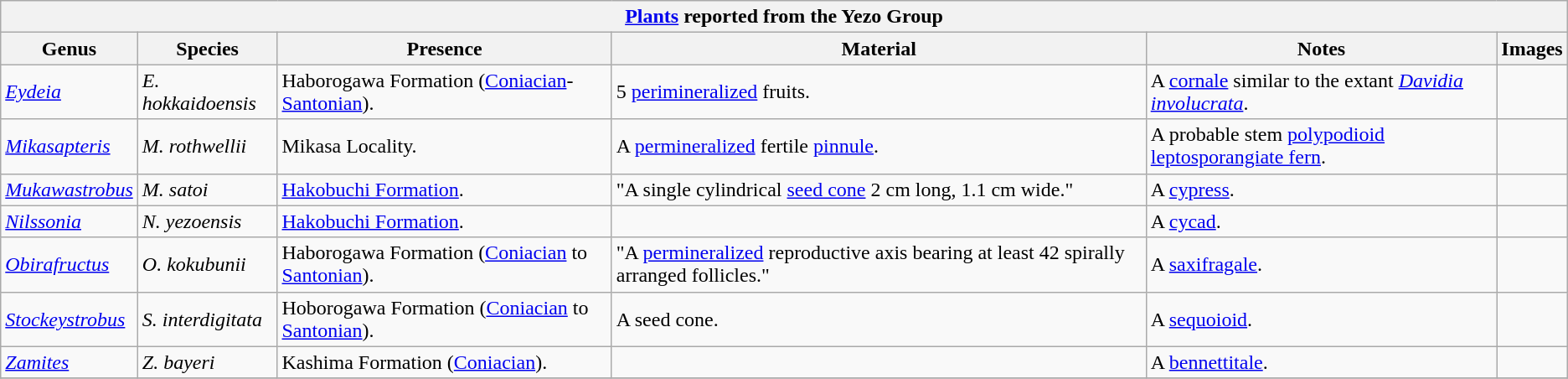<table class="wikitable" align="center">
<tr>
<th colspan="6" align="center"><strong><a href='#'>Plants</a> reported from the Yezo Group</strong></th>
</tr>
<tr>
<th>Genus</th>
<th>Species</th>
<th>Presence</th>
<th><strong>Material</strong></th>
<th>Notes</th>
<th>Images</th>
</tr>
<tr>
<td><em><a href='#'>Eydeia</a></em></td>
<td><em>E. hokkaidoensis</em></td>
<td>Haborogawa Formation (<a href='#'>Coniacian</a>-<a href='#'>Santonian</a>).</td>
<td>5 <a href='#'>perimineralized</a> fruits.</td>
<td>A <a href='#'>cornale</a> similar to the extant <em><a href='#'>Davidia involucrata</a></em>.</td>
<td></td>
</tr>
<tr>
<td><em><a href='#'>Mikasapteris</a></em></td>
<td><em>M. rothwellii</em></td>
<td>Mikasa Locality.</td>
<td>A <a href='#'>permineralized</a> fertile <a href='#'>pinnule</a>.</td>
<td>A probable stem <a href='#'>polypodioid</a> <a href='#'>leptosporangiate fern</a>.</td>
<td></td>
</tr>
<tr>
<td><em><a href='#'>Mukawastrobus</a></em></td>
<td><em>M. satoi</em></td>
<td><a href='#'>Hakobuchi Formation</a>.</td>
<td>"A single cylindrical <a href='#'>seed cone</a> 2 cm long, 1.1 cm wide."</td>
<td>A <a href='#'>cypress</a>.</td>
<td></td>
</tr>
<tr>
<td><em><a href='#'>Nilssonia</a></em></td>
<td><em>N. yezoensis</em></td>
<td><a href='#'>Hakobuchi Formation</a>.</td>
<td></td>
<td>A <a href='#'>cycad</a>.</td>
<td></td>
</tr>
<tr>
<td><em><a href='#'>Obirafructus</a></em></td>
<td><em>O. kokubunii</em></td>
<td>Haborogawa Formation (<a href='#'>Coniacian</a> to <a href='#'>Santonian</a>).</td>
<td>"A <a href='#'>permineralized</a> reproductive axis bearing at least 42 spirally arranged follicles."</td>
<td>A <a href='#'>saxifragale</a>.</td>
<td></td>
</tr>
<tr>
<td><em><a href='#'>Stockeystrobus</a></em></td>
<td><em>S. interdigitata</em></td>
<td>Hoborogawa Formation (<a href='#'>Coniacian</a> to <a href='#'>Santonian</a>).</td>
<td>A seed cone.</td>
<td>A <a href='#'>sequoioid</a>.</td>
<td></td>
</tr>
<tr>
<td><em><a href='#'>Zamites</a></em></td>
<td><em>Z. bayeri</em></td>
<td>Kashima Formation (<a href='#'>Coniacian</a>).</td>
<td></td>
<td>A <a href='#'>bennettitale</a>.</td>
<td></td>
</tr>
<tr>
</tr>
</table>
